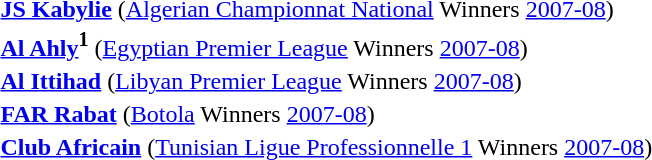<table>
<tr>
<td valign="top" width="150px"></td>
<td><strong><a href='#'>JS Kabylie</a></strong> (<a href='#'>Algerian Championnat National</a> Winners <a href='#'>2007-08</a>)</td>
</tr>
<tr>
<td valign="top" width="150px"></td>
<td><strong><a href='#'>Al Ahly</a><sup><span>1</span></sup></strong> (<a href='#'>Egyptian Premier League</a> Winners <a href='#'>2007-08</a>)</td>
</tr>
<tr>
<td valign="top" width="150px"></td>
<td><strong><a href='#'>Al Ittihad</a></strong> (<a href='#'>Libyan Premier League</a> Winners <a href='#'>2007-08</a>)</td>
</tr>
<tr>
<td valign="top" width="150px"></td>
<td><strong><a href='#'>FAR Rabat</a></strong> (<a href='#'>Botola</a> Winners <a href='#'>2007-08</a>)</td>
</tr>
<tr>
<td valign="top" width="150px"></td>
<td><strong><a href='#'>Club Africain</a></strong> (<a href='#'>Tunisian Ligue Professionnelle 1</a> Winners <a href='#'>2007-08</a>)</td>
</tr>
<tr>
</tr>
</table>
